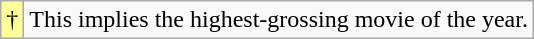<table class="wikitable">
<tr>
<td style="background-color:#FFFF99">†</td>
<td>This implies the highest-grossing movie of the year.</td>
</tr>
</table>
